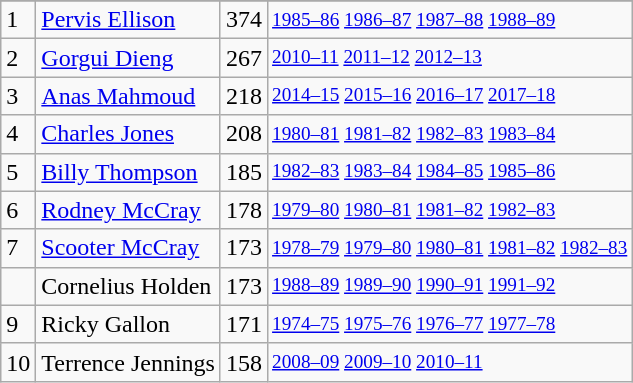<table class="wikitable">
<tr>
</tr>
<tr>
<td>1</td>
<td><a href='#'>Pervis Ellison</a></td>
<td>374</td>
<td style="font-size:80%;"><a href='#'>1985–86</a> <a href='#'>1986–87</a> <a href='#'>1987–88</a> <a href='#'>1988–89</a></td>
</tr>
<tr>
<td>2</td>
<td><a href='#'>Gorgui Dieng</a></td>
<td>267</td>
<td style="font-size:80%;"><a href='#'>2010–11</a> <a href='#'>2011–12</a> <a href='#'>2012–13</a></td>
</tr>
<tr>
<td>3</td>
<td><a href='#'>Anas Mahmoud</a></td>
<td>218</td>
<td style="font-size:80%;"><a href='#'>2014–15</a> <a href='#'>2015–16</a> <a href='#'>2016–17</a> <a href='#'>2017–18</a></td>
</tr>
<tr>
<td>4</td>
<td><a href='#'>Charles Jones</a></td>
<td>208</td>
<td style="font-size:80%;"><a href='#'>1980–81</a> <a href='#'>1981–82</a> <a href='#'>1982–83</a> <a href='#'>1983–84</a></td>
</tr>
<tr>
<td>5</td>
<td><a href='#'>Billy Thompson</a></td>
<td>185</td>
<td style="font-size:80%;"><a href='#'>1982–83</a> <a href='#'>1983–84</a> <a href='#'>1984–85</a> <a href='#'>1985–86</a></td>
</tr>
<tr>
<td>6</td>
<td><a href='#'>Rodney McCray</a></td>
<td>178</td>
<td style="font-size:80%;"><a href='#'>1979–80</a> <a href='#'>1980–81</a> <a href='#'>1981–82</a> <a href='#'>1982–83</a></td>
</tr>
<tr>
<td>7</td>
<td><a href='#'>Scooter McCray</a></td>
<td>173</td>
<td style="font-size:80%;"><a href='#'>1978–79</a> <a href='#'>1979–80</a> <a href='#'>1980–81</a> <a href='#'>1981–82</a> <a href='#'>1982–83</a></td>
</tr>
<tr>
<td></td>
<td>Cornelius Holden</td>
<td>173</td>
<td style="font-size:80%;"><a href='#'>1988–89</a> <a href='#'>1989–90</a> <a href='#'>1990–91</a> <a href='#'>1991–92</a></td>
</tr>
<tr>
<td>9</td>
<td>Ricky Gallon</td>
<td>171</td>
<td style="font-size:80%;"><a href='#'>1974–75</a> <a href='#'>1975–76</a> <a href='#'>1976–77</a> <a href='#'>1977–78</a></td>
</tr>
<tr>
<td>10</td>
<td>Terrence Jennings</td>
<td>158</td>
<td style="font-size:80%;"><a href='#'>2008–09</a> <a href='#'>2009–10</a> <a href='#'>2010–11</a></td>
</tr>
</table>
